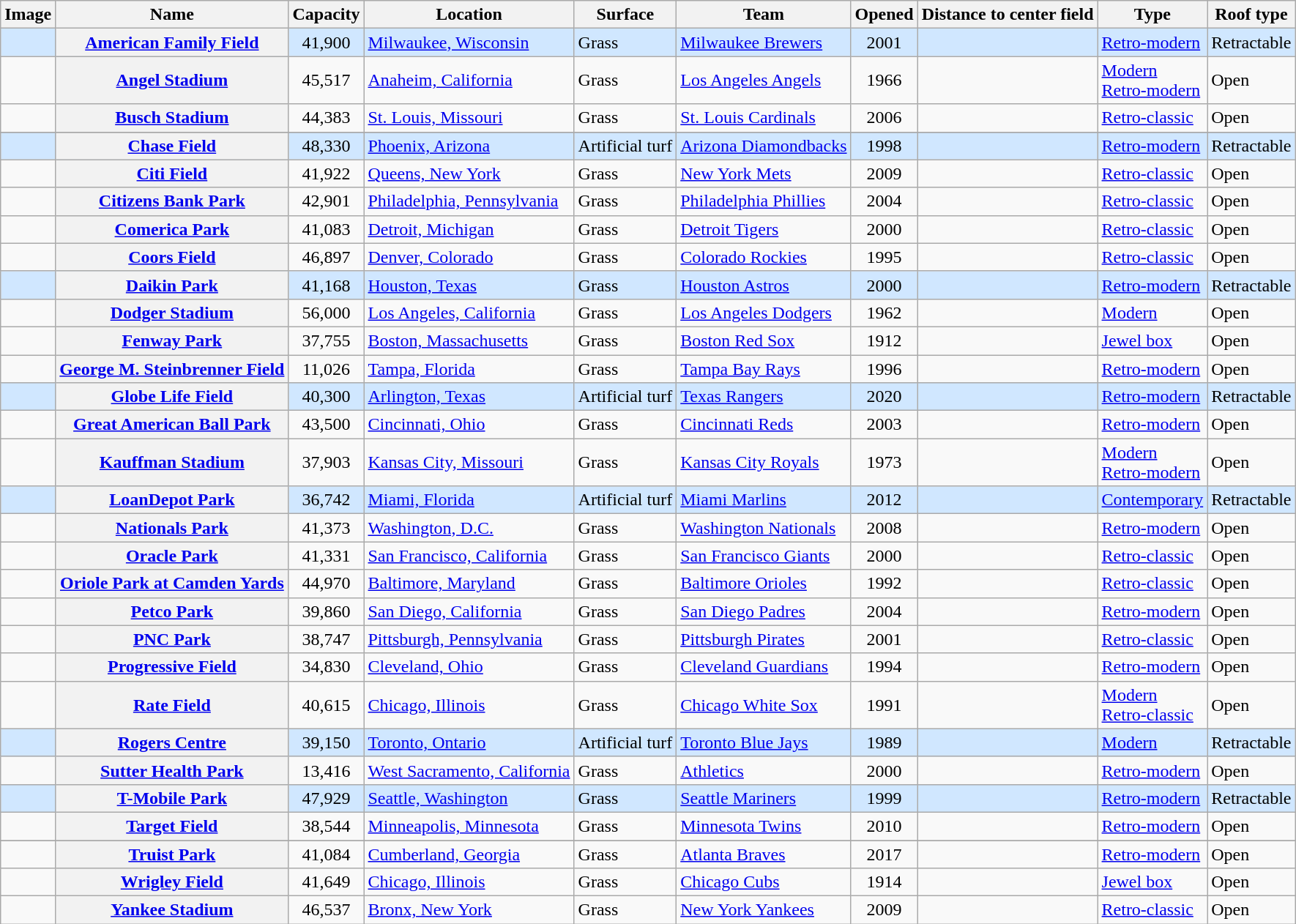<table class="wikitable sortable plainrowheaders sticky-header">
<tr>
<th scope="col" class="unsortable">Image</th>
<th scope="col">Name</th>
<th scope="col">Capacity</th>
<th scope="col">Location</th>
<th scope="col">Surface</th>
<th scope="col">Team</th>
<th scope="col">Opened</th>
<th scope="col">Distance to center field</th>
<th scope="col">Type</th>
<th scope="col">Roof type</th>
</tr>
<tr style="background:#d0e7ff;">
<td></td>
<th scope="row"><a href='#'>American Family Field</a></th>
<td align=center>41,900</td>
<td><a href='#'>Milwaukee, Wisconsin</a></td>
<td>Grass</td>
<td><a href='#'>Milwaukee Brewers</a></td>
<td align=center>2001</td>
<td></td>
<td><a href='#'>Retro-modern</a></td>
<td>Retractable</td>
</tr>
<tr>
<td></td>
<th scope="row"><a href='#'>Angel Stadium</a></th>
<td align=center>45,517</td>
<td><a href='#'>Anaheim, California</a></td>
<td>Grass</td>
<td><a href='#'>Los Angeles Angels</a></td>
<td align=center>1966</td>
<td></td>
<td><a href='#'>Modern</a><br><a href='#'>Retro-modern</a></td>
<td>Open</td>
</tr>
<tr>
<td></td>
<th scope="row"><a href='#'>Busch Stadium</a></th>
<td align=center>44,383</td>
<td><a href='#'>St. Louis, Missouri</a></td>
<td>Grass</td>
<td><a href='#'>St. Louis Cardinals</a></td>
<td align=center>2006</td>
<td></td>
<td><a href='#'>Retro-classic</a></td>
<td>Open</td>
</tr>
<tr>
</tr>
<tr style="background:#d0e7ff;">
<td></td>
<th scope="row"><a href='#'>Chase Field</a></th>
<td align=center>48,330</td>
<td><a href='#'>Phoenix, Arizona</a></td>
<td>Artificial turf</td>
<td><a href='#'>Arizona Diamondbacks</a></td>
<td align=center>1998</td>
<td></td>
<td><a href='#'>Retro-modern</a></td>
<td>Retractable</td>
</tr>
<tr>
<td></td>
<th scope="row"><a href='#'>Citi Field</a></th>
<td align=center>41,922</td>
<td><a href='#'>Queens, New York</a></td>
<td>Grass</td>
<td><a href='#'>New York Mets</a></td>
<td align=center>2009</td>
<td></td>
<td><a href='#'>Retro-classic</a></td>
<td>Open</td>
</tr>
<tr>
<td></td>
<th scope="row"><a href='#'>Citizens Bank Park</a></th>
<td align=center>42,901</td>
<td><a href='#'>Philadelphia, Pennsylvania</a></td>
<td>Grass</td>
<td><a href='#'>Philadelphia Phillies</a></td>
<td align=center>2004</td>
<td></td>
<td><a href='#'>Retro-classic</a></td>
<td>Open</td>
</tr>
<tr>
<td></td>
<th scope="row"><a href='#'>Comerica Park</a></th>
<td align=center>41,083</td>
<td><a href='#'>Detroit, Michigan</a></td>
<td>Grass</td>
<td><a href='#'>Detroit Tigers</a></td>
<td align=center>2000</td>
<td></td>
<td><a href='#'>Retro-classic</a></td>
<td>Open</td>
</tr>
<tr>
<td></td>
<th scope="row"><a href='#'>Coors Field</a></th>
<td align=center>46,897</td>
<td><a href='#'>Denver, Colorado</a></td>
<td>Grass</td>
<td><a href='#'>Colorado Rockies</a></td>
<td align=center>1995</td>
<td></td>
<td><a href='#'>Retro-classic</a></td>
<td>Open</td>
</tr>
<tr style="background:#d0e7ff;">
<td></td>
<th scope="row"><a href='#'>Daikin Park</a></th>
<td align=center>41,168</td>
<td><a href='#'>Houston, Texas</a></td>
<td>Grass</td>
<td><a href='#'>Houston Astros</a></td>
<td align=center>2000</td>
<td></td>
<td><a href='#'>Retro-modern</a></td>
<td>Retractable</td>
</tr>
<tr>
<td></td>
<th scope="row"><a href='#'>Dodger Stadium</a></th>
<td align=center>56,000</td>
<td><a href='#'>Los Angeles, California</a></td>
<td>Grass</td>
<td><a href='#'>Los Angeles Dodgers</a></td>
<td align=center>1962</td>
<td></td>
<td><a href='#'>Modern</a></td>
<td>Open</td>
</tr>
<tr>
<td></td>
<th scope="row"><a href='#'>Fenway Park</a></th>
<td align=center>37,755</td>
<td><a href='#'>Boston, Massachusetts</a></td>
<td>Grass</td>
<td><a href='#'>Boston Red Sox</a></td>
<td align=center>1912</td>
<td></td>
<td><a href='#'>Jewel box</a></td>
<td>Open</td>
</tr>
<tr>
<td></td>
<th scope="row"><a href='#'>George M. Steinbrenner Field</a></th>
<td align=center>11,026</td>
<td><a href='#'>Tampa, Florida</a></td>
<td>Grass</td>
<td><a href='#'>Tampa Bay Rays</a></td>
<td align=center>1996</td>
<td></td>
<td><a href='#'>Retro-modern</a></td>
<td>Open</td>
</tr>
<tr style="background:#d0e7ff;">
<td></td>
<th scope="row"><a href='#'>Globe Life Field</a></th>
<td align=center>40,300</td>
<td><a href='#'>Arlington, Texas</a></td>
<td>Artificial turf</td>
<td><a href='#'>Texas Rangers</a></td>
<td align=center>2020</td>
<td></td>
<td><a href='#'>Retro-modern</a></td>
<td>Retractable</td>
</tr>
<tr>
<td></td>
<th scope="row"><a href='#'>Great American Ball Park</a></th>
<td align=center>43,500</td>
<td><a href='#'>Cincinnati, Ohio</a></td>
<td>Grass</td>
<td><a href='#'>Cincinnati Reds</a></td>
<td align=center>2003</td>
<td></td>
<td><a href='#'>Retro-modern</a></td>
<td>Open</td>
</tr>
<tr>
<td></td>
<th scope="row"><a href='#'>Kauffman Stadium</a></th>
<td align=center>37,903</td>
<td><a href='#'>Kansas City, Missouri</a></td>
<td>Grass</td>
<td><a href='#'>Kansas City Royals</a></td>
<td align=center>1973</td>
<td></td>
<td><a href='#'>Modern</a><br><a href='#'>Retro-modern</a></td>
<td>Open</td>
</tr>
<tr style="background:#d0e7ff;">
<td></td>
<th scope="row"><a href='#'>LoanDepot Park</a></th>
<td align=center>36,742</td>
<td><a href='#'>Miami, Florida</a></td>
<td>Artificial turf</td>
<td><a href='#'>Miami Marlins</a></td>
<td align=center>2012</td>
<td></td>
<td><a href='#'>Contemporary</a></td>
<td>Retractable</td>
</tr>
<tr>
<td></td>
<th scope="row"><a href='#'>Nationals Park</a></th>
<td align=center>41,373</td>
<td><a href='#'>Washington, D.C.</a></td>
<td>Grass</td>
<td><a href='#'>Washington Nationals</a></td>
<td align=center>2008</td>
<td></td>
<td><a href='#'>Retro-modern</a></td>
<td>Open</td>
</tr>
<tr>
<td></td>
<th scope="row"><a href='#'>Oracle Park</a></th>
<td align=center>41,331</td>
<td><a href='#'>San Francisco, California</a></td>
<td>Grass</td>
<td><a href='#'>San Francisco Giants</a></td>
<td align=center>2000</td>
<td></td>
<td><a href='#'>Retro-classic</a></td>
<td>Open</td>
</tr>
<tr>
<td></td>
<th scope="row"><a href='#'>Oriole Park at Camden Yards</a></th>
<td align=center>44,970</td>
<td><a href='#'>Baltimore, Maryland</a></td>
<td>Grass</td>
<td><a href='#'>Baltimore Orioles</a></td>
<td align=center>1992</td>
<td></td>
<td><a href='#'>Retro-classic</a></td>
<td>Open</td>
</tr>
<tr>
<td></td>
<th scope="row"><a href='#'>Petco Park</a></th>
<td align=center>39,860</td>
<td><a href='#'>San Diego, California</a></td>
<td>Grass</td>
<td><a href='#'>San Diego Padres</a></td>
<td align=center>2004</td>
<td></td>
<td><a href='#'>Retro-modern</a></td>
<td>Open</td>
</tr>
<tr>
<td></td>
<th scope="row"><a href='#'>PNC Park</a></th>
<td align=center>38,747</td>
<td><a href='#'>Pittsburgh, Pennsylvania</a></td>
<td>Grass</td>
<td><a href='#'>Pittsburgh Pirates</a></td>
<td align=center>2001</td>
<td></td>
<td><a href='#'>Retro-classic</a></td>
<td>Open</td>
</tr>
<tr>
<td></td>
<th scope="row"><a href='#'>Progressive Field</a></th>
<td align=center>34,830</td>
<td><a href='#'>Cleveland, Ohio</a></td>
<td>Grass</td>
<td><a href='#'>Cleveland Guardians</a></td>
<td align=center>1994</td>
<td></td>
<td><a href='#'>Retro-modern</a></td>
<td>Open</td>
</tr>
<tr>
<td></td>
<th scope="row"><a href='#'>Rate Field</a></th>
<td align="center">40,615</td>
<td><a href='#'>Chicago, Illinois</a></td>
<td>Grass</td>
<td><a href='#'>Chicago White Sox</a></td>
<td align="center">1991</td>
<td></td>
<td><a href='#'>Modern</a><br><a href='#'>Retro-classic</a></td>
<td>Open</td>
</tr>
<tr style="background:#d0e7ff;">
<td></td>
<th scope="row"><a href='#'>Rogers Centre</a></th>
<td align=center>39,150</td>
<td><a href='#'>Toronto, Ontario</a></td>
<td>Artificial turf</td>
<td><a href='#'>Toronto Blue Jays</a></td>
<td align=center>1989</td>
<td></td>
<td><a href='#'>Modern</a></td>
<td>Retractable</td>
</tr>
<tr>
<td></td>
<th scope="row"><a href='#'>Sutter Health Park</a></th>
<td align="center">13,416</td>
<td><a href='#'>West Sacramento, California</a></td>
<td>Grass</td>
<td><a href='#'>Athletics</a></td>
<td align="center">2000</td>
<td></td>
<td><a href='#'>Retro-modern</a></td>
<td>Open</td>
</tr>
<tr style="background:#d0e7ff;">
<td></td>
<th scope="row"><a href='#'>T-Mobile Park</a></th>
<td align=center>47,929</td>
<td><a href='#'>Seattle, Washington</a></td>
<td>Grass</td>
<td><a href='#'>Seattle Mariners</a></td>
<td align=center>1999</td>
<td></td>
<td><a href='#'>Retro-modern</a></td>
<td>Retractable</td>
</tr>
<tr>
<td></td>
<th scope="row"><a href='#'>Target Field</a></th>
<td align=center>38,544</td>
<td><a href='#'>Minneapolis, Minnesota</a></td>
<td>Grass</td>
<td><a href='#'>Minnesota Twins</a></td>
<td align=center>2010</td>
<td></td>
<td><a href='#'>Retro-modern</a></td>
<td>Open</td>
</tr>
<tr style="background:#ffe6bd;">
</tr>
<tr>
<td></td>
<th scope="row"><a href='#'>Truist Park</a></th>
<td align=center>41,084</td>
<td><a href='#'>Cumberland, Georgia</a></td>
<td>Grass</td>
<td><a href='#'>Atlanta Braves</a></td>
<td align=center>2017</td>
<td></td>
<td><a href='#'>Retro-modern</a></td>
<td>Open</td>
</tr>
<tr>
<td></td>
<th scope="row"><a href='#'>Wrigley Field</a></th>
<td align=center>41,649</td>
<td><a href='#'>Chicago, Illinois</a></td>
<td>Grass</td>
<td><a href='#'>Chicago Cubs</a></td>
<td align=center>1914</td>
<td></td>
<td><a href='#'>Jewel box</a></td>
<td>Open</td>
</tr>
<tr>
<td></td>
<th scope="row"><a href='#'>Yankee Stadium</a></th>
<td align=center>46,537</td>
<td><a href='#'>Bronx, New York</a></td>
<td>Grass</td>
<td><a href='#'>New York Yankees</a></td>
<td align=center>2009</td>
<td></td>
<td><a href='#'>Retro-classic</a></td>
<td>Open</td>
</tr>
</table>
